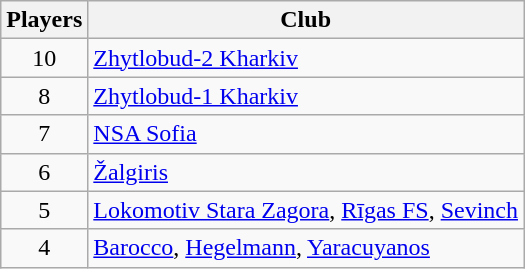<table class="wikitable">
<tr>
<th>Players</th>
<th>Club</th>
</tr>
<tr>
<td align="center">10</td>
<td> <a href='#'>Zhytlobud-2 Kharkiv</a></td>
</tr>
<tr>
<td align="center">8</td>
<td> <a href='#'>Zhytlobud-1 Kharkiv</a></td>
</tr>
<tr>
<td align="center">7</td>
<td> <a href='#'>NSA Sofia</a></td>
</tr>
<tr>
<td align="center">6</td>
<td> <a href='#'>Žalgiris</a></td>
</tr>
<tr>
<td align="center">5</td>
<td> <a href='#'>Lokomotiv Stara Zagora</a>,  <a href='#'>Rīgas FS</a>,  <a href='#'>Sevinch</a></td>
</tr>
<tr>
<td align="center">4</td>
<td> <a href='#'>Barocco</a>,  <a href='#'>Hegelmann</a>,  <a href='#'>Yaracuyanos</a></td>
</tr>
</table>
